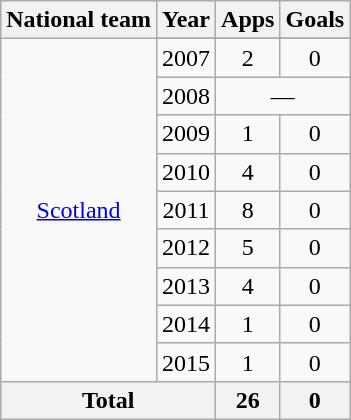<table class="wikitable" style="text-align: center;">
<tr>
<th>National team</th>
<th>Year</th>
<th>Apps</th>
<th>Goals</th>
</tr>
<tr>
<td rowspan=10><a href='#'>Scotland</a></td>
</tr>
<tr>
<td>2007</td>
<td>2</td>
<td>0</td>
</tr>
<tr>
<td>2008</td>
<td colspan=2>—</td>
</tr>
<tr>
<td>2009</td>
<td>1</td>
<td>0</td>
</tr>
<tr>
<td>2010</td>
<td>4</td>
<td>0</td>
</tr>
<tr>
<td>2011</td>
<td>8</td>
<td>0</td>
</tr>
<tr>
<td>2012</td>
<td>5</td>
<td>0</td>
</tr>
<tr>
<td>2013</td>
<td>4</td>
<td>0</td>
</tr>
<tr>
<td>2014</td>
<td>1</td>
<td>0</td>
</tr>
<tr>
<td>2015</td>
<td>1</td>
<td>0</td>
</tr>
<tr>
<th colspan=2>Total</th>
<th>26</th>
<th>0</th>
</tr>
</table>
